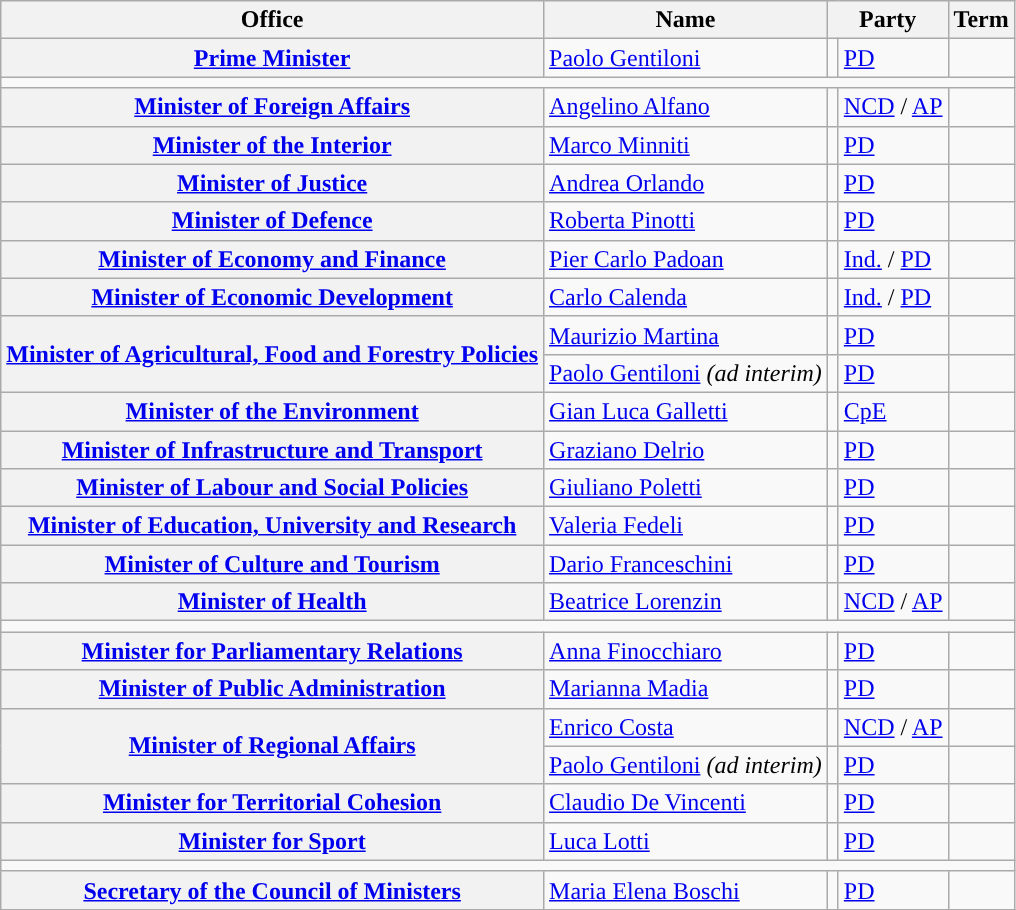<table class="wikitable" style="font-size: 100%;">
<tr>
<th>Office</th>
<th>Name</th>
<th colspan=2>Party</th>
<th>Term</th>
</tr>
<tr>
<th><a href='#'>Prime Minister</a></th>
<td><a href='#'>Paolo Gentiloni</a></td>
<td style="color:inherit;background:"></td>
<td><a href='#'>PD</a></td>
<td></td>
</tr>
<tr>
<td colspan="5"></td>
</tr>
<tr>
<th><a href='#'>Minister of Foreign Affairs</a></th>
<td><a href='#'>Angelino Alfano</a></td>
<td style="color:inherit;background:"></td>
<td><a href='#'>NCD</a> / <a href='#'>AP</a></td>
<td></td>
</tr>
<tr>
<th><a href='#'>Minister of the Interior</a></th>
<td><a href='#'>Marco Minniti</a></td>
<td style="color:inherit;background:"></td>
<td><a href='#'>PD</a></td>
<td></td>
</tr>
<tr>
<th><a href='#'>Minister of Justice</a></th>
<td><a href='#'>Andrea Orlando</a></td>
<td style="color:inherit;background:"></td>
<td><a href='#'>PD</a></td>
<td></td>
</tr>
<tr>
<th><a href='#'>Minister of Defence</a></th>
<td><a href='#'>Roberta Pinotti</a></td>
<td style="color:inherit;background:"></td>
<td><a href='#'>PD</a></td>
<td></td>
</tr>
<tr>
<th><a href='#'>Minister of Economy and Finance</a></th>
<td><a href='#'>Pier Carlo Padoan</a></td>
<td style="color:inherit;background:"></td>
<td><a href='#'>Ind.</a> / <a href='#'>PD</a></td>
<td></td>
</tr>
<tr>
<th><a href='#'>Minister of Economic Development</a></th>
<td><a href='#'>Carlo Calenda</a></td>
<td style="color:inherit;background:"></td>
<td><a href='#'>Ind.</a> / <a href='#'>PD</a></td>
<td></td>
</tr>
<tr>
<th rowspan="2"><a href='#'>Minister of Agricultural, Food and Forestry Policies</a></th>
<td><a href='#'>Maurizio Martina</a></td>
<td style="color:inherit;background:"></td>
<td><a href='#'>PD</a></td>
<td></td>
</tr>
<tr>
<td><a href='#'>Paolo Gentiloni</a> <em>(ad interim)</em></td>
<td style="color:inherit;background:"></td>
<td><a href='#'>PD</a></td>
<td></td>
</tr>
<tr>
<th><a href='#'>Minister of the Environment</a></th>
<td><a href='#'>Gian Luca Galletti</a></td>
<td style="color:inherit;background:"></td>
<td><a href='#'>CpE</a></td>
<td></td>
</tr>
<tr>
<th><a href='#'>Minister of Infrastructure and Transport</a></th>
<td><a href='#'>Graziano Delrio</a></td>
<td style="color:inherit;background:"></td>
<td><a href='#'>PD</a></td>
<td></td>
</tr>
<tr>
<th><a href='#'>Minister of Labour and Social Policies</a></th>
<td><a href='#'>Giuliano Poletti</a></td>
<td style="color:inherit;background:"></td>
<td><a href='#'>PD</a></td>
<td></td>
</tr>
<tr>
<th><a href='#'>Minister of Education, University and Research</a></th>
<td><a href='#'>Valeria Fedeli</a></td>
<td style="color:inherit;background:"></td>
<td><a href='#'>PD</a></td>
<td></td>
</tr>
<tr>
<th><a href='#'>Minister of Culture and Tourism</a></th>
<td><a href='#'>Dario Franceschini</a></td>
<td style="color:inherit;background:"></td>
<td><a href='#'>PD</a></td>
<td></td>
</tr>
<tr>
<th><a href='#'>Minister of Health</a></th>
<td><a href='#'>Beatrice Lorenzin</a></td>
<td style="color:inherit;background:"></td>
<td><a href='#'>NCD</a> / <a href='#'>AP</a></td>
<td></td>
</tr>
<tr>
<td colspan="5"></td>
</tr>
<tr>
<th><a href='#'>Minister for Parliamentary Relations</a></th>
<td><a href='#'>Anna Finocchiaro</a></td>
<td style="color:inherit;background:"></td>
<td><a href='#'>PD</a></td>
<td></td>
</tr>
<tr>
<th><a href='#'>Minister of Public Administration</a></th>
<td><a href='#'>Marianna Madia</a></td>
<td style="color:inherit;background:"></td>
<td><a href='#'>PD</a></td>
<td></td>
</tr>
<tr>
<th rowspan="2"><a href='#'>Minister of Regional Affairs</a></th>
<td><a href='#'>Enrico Costa</a></td>
<td style="color:inherit;background:"></td>
<td><a href='#'>NCD</a> / <a href='#'>AP</a></td>
<td></td>
</tr>
<tr>
<td><a href='#'>Paolo Gentiloni</a> <em>(ad interim)</em></td>
<td style="color:inherit;background:"></td>
<td><a href='#'>PD</a></td>
<td></td>
</tr>
<tr>
<th><a href='#'>Minister for Territorial Cohesion</a></th>
<td><a href='#'>Claudio De Vincenti</a></td>
<td style="color:inherit;background:"></td>
<td><a href='#'>PD</a></td>
<td></td>
</tr>
<tr>
<th><a href='#'>Minister for Sport</a></th>
<td><a href='#'>Luca Lotti</a></td>
<td style="color:inherit;background:"></td>
<td><a href='#'>PD</a></td>
<td></td>
</tr>
<tr>
<td colspan="5"></td>
</tr>
<tr>
<th><a href='#'>Secretary of the Council of Ministers</a></th>
<td><a href='#'>Maria Elena Boschi</a></td>
<td style="color:inherit;background:"></td>
<td><a href='#'>PD</a></td>
<td></td>
</tr>
</table>
